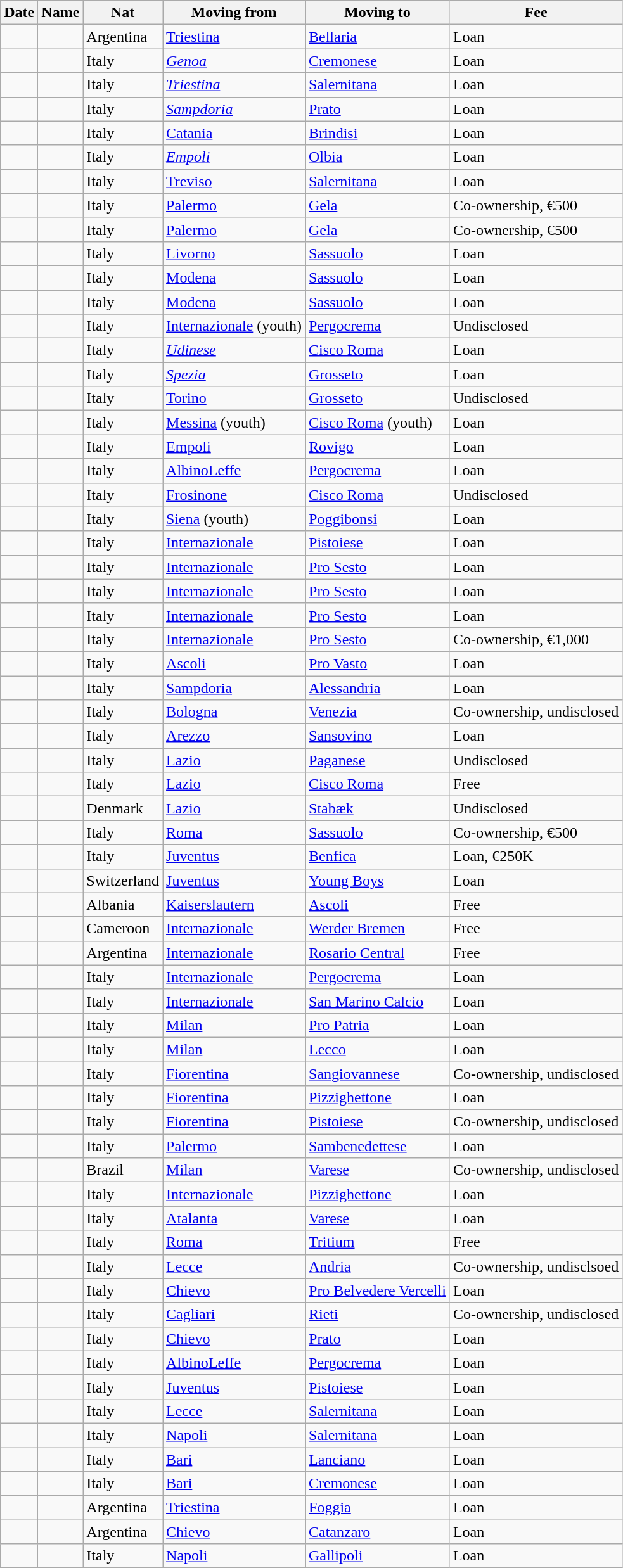<table class="wikitable sortable">
<tr>
<th>Date</th>
<th>Name</th>
<th>Nat</th>
<th>Moving from</th>
<th>Moving to</th>
<th>Fee</th>
</tr>
<tr>
<td></td>
<td></td>
<td>Argentina</td>
<td><a href='#'>Triestina</a></td>
<td><a href='#'>Bellaria</a></td>
<td>Loan</td>
</tr>
<tr>
<td></td>
<td></td>
<td>Italy</td>
<td><em><a href='#'>Genoa</a></em></td>
<td><a href='#'>Cremonese</a></td>
<td>Loan</td>
</tr>
<tr>
<td></td>
<td></td>
<td>Italy</td>
<td><em><a href='#'>Triestina</a></em></td>
<td><a href='#'>Salernitana</a></td>
<td>Loan</td>
</tr>
<tr>
<td></td>
<td></td>
<td>Italy</td>
<td><em><a href='#'>Sampdoria</a></em></td>
<td><a href='#'>Prato</a></td>
<td>Loan</td>
</tr>
<tr>
<td></td>
<td></td>
<td>Italy</td>
<td><a href='#'>Catania</a></td>
<td><a href='#'>Brindisi</a></td>
<td>Loan</td>
</tr>
<tr>
<td></td>
<td></td>
<td>Italy</td>
<td><em><a href='#'>Empoli</a></em></td>
<td><a href='#'>Olbia</a></td>
<td>Loan</td>
</tr>
<tr>
<td></td>
<td></td>
<td>Italy</td>
<td><a href='#'>Treviso</a></td>
<td><a href='#'>Salernitana</a></td>
<td>Loan</td>
</tr>
<tr>
<td></td>
<td></td>
<td>Italy</td>
<td><a href='#'>Palermo</a></td>
<td><a href='#'>Gela</a></td>
<td>Co-ownership, €500</td>
</tr>
<tr>
<td></td>
<td></td>
<td>Italy</td>
<td><a href='#'>Palermo</a></td>
<td><a href='#'>Gela</a></td>
<td>Co-ownership, €500</td>
</tr>
<tr>
<td></td>
<td></td>
<td>Italy</td>
<td><a href='#'>Livorno</a></td>
<td><a href='#'>Sassuolo</a></td>
<td>Loan</td>
</tr>
<tr>
<td></td>
<td></td>
<td>Italy</td>
<td><a href='#'>Modena</a></td>
<td><a href='#'>Sassuolo</a></td>
<td>Loan</td>
</tr>
<tr>
<td></td>
<td></td>
<td>Italy</td>
<td><a href='#'>Modena</a></td>
<td><a href='#'>Sassuolo</a></td>
<td>Loan</td>
</tr>
<tr>
</tr>
<tr>
<td></td>
<td></td>
<td>Italy</td>
<td><a href='#'>Internazionale</a> (youth)</td>
<td><a href='#'>Pergocrema</a></td>
<td>Undisclosed</td>
</tr>
<tr>
<td></td>
<td></td>
<td>Italy</td>
<td><em><a href='#'>Udinese</a></em></td>
<td><a href='#'>Cisco Roma</a></td>
<td>Loan</td>
</tr>
<tr>
<td></td>
<td></td>
<td>Italy</td>
<td><em><a href='#'>Spezia</a></em></td>
<td><a href='#'>Grosseto</a></td>
<td>Loan</td>
</tr>
<tr>
<td></td>
<td></td>
<td>Italy</td>
<td><a href='#'>Torino</a></td>
<td><a href='#'>Grosseto</a></td>
<td>Undisclosed</td>
</tr>
<tr>
<td></td>
<td></td>
<td>Italy</td>
<td><a href='#'>Messina</a> (youth)</td>
<td><a href='#'>Cisco Roma</a> (youth)</td>
<td>Loan</td>
</tr>
<tr>
<td></td>
<td></td>
<td>Italy</td>
<td><a href='#'>Empoli</a></td>
<td><a href='#'>Rovigo</a></td>
<td>Loan</td>
</tr>
<tr>
<td></td>
<td></td>
<td>Italy</td>
<td><a href='#'>AlbinoLeffe</a></td>
<td><a href='#'>Pergocrema</a></td>
<td>Loan</td>
</tr>
<tr>
<td></td>
<td></td>
<td>Italy</td>
<td><a href='#'>Frosinone</a></td>
<td><a href='#'>Cisco Roma</a></td>
<td>Undisclosed</td>
</tr>
<tr>
<td></td>
<td></td>
<td>Italy</td>
<td><a href='#'>Siena</a> (youth)</td>
<td><a href='#'>Poggibonsi</a></td>
<td>Loan</td>
</tr>
<tr>
<td></td>
<td></td>
<td>Italy</td>
<td><a href='#'>Internazionale</a></td>
<td><a href='#'>Pistoiese</a></td>
<td>Loan</td>
</tr>
<tr>
<td></td>
<td></td>
<td>Italy</td>
<td><a href='#'>Internazionale</a></td>
<td><a href='#'>Pro Sesto</a></td>
<td>Loan</td>
</tr>
<tr>
<td></td>
<td></td>
<td>Italy</td>
<td><a href='#'>Internazionale</a></td>
<td><a href='#'>Pro Sesto</a></td>
<td>Loan</td>
</tr>
<tr>
<td></td>
<td></td>
<td>Italy</td>
<td><a href='#'>Internazionale</a></td>
<td><a href='#'>Pro Sesto</a></td>
<td>Loan</td>
</tr>
<tr>
<td></td>
<td></td>
<td>Italy</td>
<td><a href='#'>Internazionale</a></td>
<td><a href='#'>Pro Sesto</a></td>
<td>Co-ownership, €1,000</td>
</tr>
<tr>
<td></td>
<td></td>
<td>Italy</td>
<td><a href='#'>Ascoli</a></td>
<td><a href='#'>Pro Vasto</a></td>
<td>Loan</td>
</tr>
<tr>
<td></td>
<td></td>
<td>Italy</td>
<td><a href='#'>Sampdoria</a></td>
<td><a href='#'>Alessandria</a></td>
<td>Loan</td>
</tr>
<tr>
<td></td>
<td></td>
<td>Italy</td>
<td><a href='#'>Bologna</a></td>
<td><a href='#'>Venezia</a></td>
<td>Co-ownership, undisclosed</td>
</tr>
<tr>
<td></td>
<td></td>
<td>Italy</td>
<td><a href='#'>Arezzo</a></td>
<td><a href='#'>Sansovino</a></td>
<td>Loan</td>
</tr>
<tr>
<td></td>
<td></td>
<td>Italy</td>
<td><a href='#'>Lazio</a></td>
<td><a href='#'>Paganese</a></td>
<td>Undisclosed</td>
</tr>
<tr>
<td></td>
<td></td>
<td>Italy</td>
<td><a href='#'>Lazio</a></td>
<td><a href='#'>Cisco Roma</a></td>
<td>Free</td>
</tr>
<tr>
<td></td>
<td></td>
<td>Denmark</td>
<td><a href='#'>Lazio</a></td>
<td> <a href='#'>Stabæk</a></td>
<td>Undisclosed</td>
</tr>
<tr>
<td></td>
<td></td>
<td>Italy</td>
<td><a href='#'>Roma</a></td>
<td><a href='#'>Sassuolo</a></td>
<td>Co-ownership, €500</td>
</tr>
<tr>
<td></td>
<td></td>
<td>Italy</td>
<td><a href='#'>Juventus</a></td>
<td> <a href='#'>Benfica</a></td>
<td>Loan, €250K</td>
</tr>
<tr>
<td></td>
<td></td>
<td>Switzerland</td>
<td><a href='#'>Juventus</a></td>
<td> <a href='#'>Young Boys</a></td>
<td>Loan</td>
</tr>
<tr>
<td></td>
<td></td>
<td>Albania</td>
<td> <a href='#'>Kaiserslautern</a></td>
<td><a href='#'>Ascoli</a></td>
<td>Free</td>
</tr>
<tr>
<td></td>
<td></td>
<td>Cameroon</td>
<td><a href='#'>Internazionale</a></td>
<td> <a href='#'>Werder Bremen</a></td>
<td>Free</td>
</tr>
<tr>
<td></td>
<td></td>
<td>Argentina</td>
<td><a href='#'>Internazionale</a></td>
<td> <a href='#'>Rosario Central</a></td>
<td>Free</td>
</tr>
<tr>
<td></td>
<td></td>
<td>Italy</td>
<td><a href='#'>Internazionale</a></td>
<td><a href='#'>Pergocrema</a></td>
<td>Loan</td>
</tr>
<tr>
<td></td>
<td></td>
<td>Italy</td>
<td><a href='#'>Internazionale</a></td>
<td> <a href='#'>San Marino Calcio</a></td>
<td>Loan</td>
</tr>
<tr>
<td></td>
<td></td>
<td>Italy</td>
<td><a href='#'>Milan</a></td>
<td><a href='#'>Pro Patria</a></td>
<td>Loan</td>
</tr>
<tr>
<td></td>
<td></td>
<td>Italy</td>
<td><a href='#'>Milan</a></td>
<td><a href='#'>Lecco</a></td>
<td>Loan</td>
</tr>
<tr>
<td></td>
<td></td>
<td>Italy</td>
<td><a href='#'>Fiorentina</a></td>
<td><a href='#'>Sangiovannese</a></td>
<td>Co-ownership, undisclosed</td>
</tr>
<tr>
<td></td>
<td></td>
<td>Italy</td>
<td><a href='#'>Fiorentina</a></td>
<td><a href='#'>Pizzighettone</a></td>
<td>Loan</td>
</tr>
<tr>
<td></td>
<td></td>
<td>Italy</td>
<td><a href='#'>Fiorentina</a></td>
<td><a href='#'>Pistoiese</a></td>
<td>Co-ownership, undisclosed</td>
</tr>
<tr>
<td></td>
<td></td>
<td>Italy</td>
<td><a href='#'>Palermo</a></td>
<td><a href='#'>Sambenedettese</a></td>
<td>Loan</td>
</tr>
<tr>
<td></td>
<td></td>
<td>Brazil</td>
<td><a href='#'>Milan</a></td>
<td><a href='#'>Varese</a></td>
<td>Co-ownership, undisclosed</td>
</tr>
<tr>
<td></td>
<td></td>
<td>Italy</td>
<td><a href='#'>Internazionale</a></td>
<td><a href='#'>Pizzighettone</a></td>
<td>Loan</td>
</tr>
<tr>
<td></td>
<td></td>
<td>Italy</td>
<td><a href='#'>Atalanta</a></td>
<td><a href='#'>Varese</a></td>
<td>Loan</td>
</tr>
<tr>
<td></td>
<td></td>
<td>Italy</td>
<td><a href='#'>Roma</a></td>
<td><a href='#'>Tritium</a></td>
<td>Free</td>
</tr>
<tr>
<td></td>
<td></td>
<td>Italy</td>
<td><a href='#'>Lecce</a></td>
<td><a href='#'>Andria</a></td>
<td>Co-ownership, undisclsoed</td>
</tr>
<tr>
<td></td>
<td></td>
<td>Italy</td>
<td><a href='#'>Chievo</a></td>
<td><a href='#'>Pro Belvedere Vercelli</a></td>
<td>Loan</td>
</tr>
<tr>
<td></td>
<td></td>
<td>Italy</td>
<td><a href='#'>Cagliari</a></td>
<td><a href='#'>Rieti</a></td>
<td>Co-ownership, undisclosed</td>
</tr>
<tr>
<td></td>
<td></td>
<td>Italy</td>
<td><a href='#'>Chievo</a></td>
<td><a href='#'>Prato</a></td>
<td>Loan</td>
</tr>
<tr>
<td></td>
<td></td>
<td>Italy</td>
<td><a href='#'>AlbinoLeffe</a></td>
<td><a href='#'>Pergocrema</a></td>
<td>Loan</td>
</tr>
<tr>
<td></td>
<td></td>
<td>Italy</td>
<td><a href='#'>Juventus</a></td>
<td><a href='#'>Pistoiese</a></td>
<td>Loan</td>
</tr>
<tr>
<td></td>
<td></td>
<td>Italy</td>
<td><a href='#'>Lecce</a></td>
<td><a href='#'>Salernitana</a></td>
<td>Loan</td>
</tr>
<tr>
<td></td>
<td></td>
<td>Italy</td>
<td><a href='#'>Napoli</a></td>
<td><a href='#'>Salernitana</a></td>
<td>Loan</td>
</tr>
<tr>
<td></td>
<td></td>
<td>Italy</td>
<td><a href='#'>Bari</a></td>
<td><a href='#'>Lanciano</a></td>
<td>Loan</td>
</tr>
<tr>
<td></td>
<td></td>
<td>Italy</td>
<td><a href='#'>Bari</a></td>
<td><a href='#'>Cremonese</a></td>
<td>Loan</td>
</tr>
<tr>
<td></td>
<td></td>
<td>Argentina</td>
<td><a href='#'>Triestina</a></td>
<td><a href='#'>Foggia</a></td>
<td>Loan</td>
</tr>
<tr>
<td></td>
<td></td>
<td>Argentina</td>
<td><a href='#'>Chievo</a></td>
<td><a href='#'>Catanzaro</a></td>
<td>Loan</td>
</tr>
<tr>
<td></td>
<td></td>
<td>Italy</td>
<td><a href='#'>Napoli</a></td>
<td><a href='#'>Gallipoli</a></td>
<td>Loan</td>
</tr>
</table>
